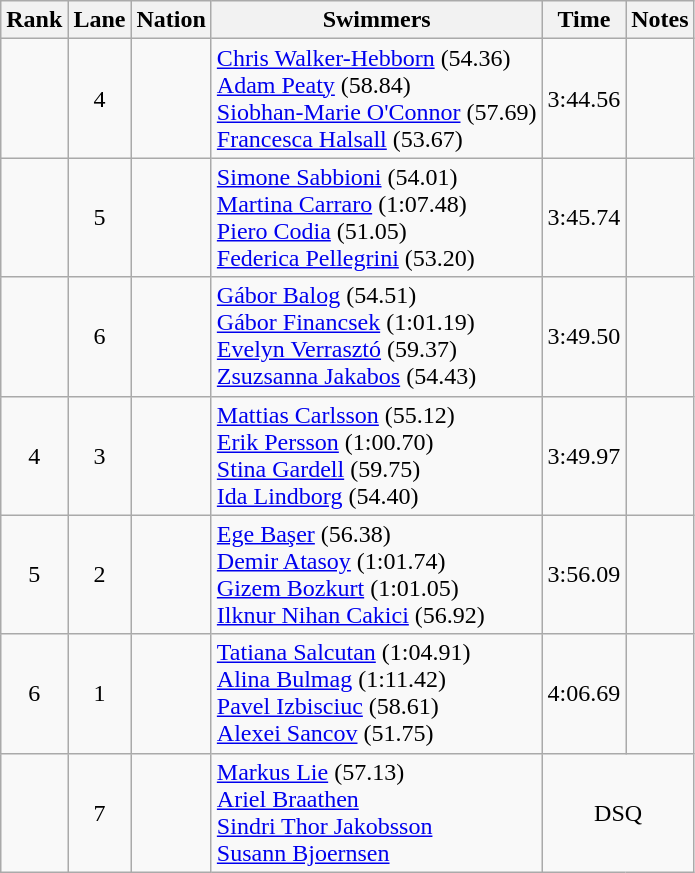<table class="wikitable sortable" style="text-align:center">
<tr>
<th>Rank</th>
<th>Lane</th>
<th>Nation</th>
<th>Swimmers</th>
<th>Time</th>
<th>Notes</th>
</tr>
<tr>
<td></td>
<td>4</td>
<td align=left></td>
<td align=left><a href='#'>Chris Walker-Hebborn</a> (54.36)<br><a href='#'>Adam Peaty</a> (58.84)<br><a href='#'>Siobhan-Marie O'Connor</a> (57.69)<br><a href='#'>Francesca Halsall</a> (53.67)</td>
<td>3:44.56</td>
<td></td>
</tr>
<tr>
<td></td>
<td>5</td>
<td align=left></td>
<td align=left><a href='#'>Simone Sabbioni</a> (54.01)<br><a href='#'>Martina Carraro</a> (1:07.48)<br><a href='#'>Piero Codia</a> (51.05)<br><a href='#'>Federica Pellegrini</a> (53.20)</td>
<td>3:45.74</td>
<td></td>
</tr>
<tr>
<td></td>
<td>6</td>
<td align=left></td>
<td align=left><a href='#'>Gábor Balog</a> (54.51)<br><a href='#'>Gábor Financsek</a> (1:01.19)<br><a href='#'>Evelyn Verrasztó</a> (59.37)<br><a href='#'>Zsuzsanna Jakabos</a> (54.43)</td>
<td>3:49.50</td>
<td></td>
</tr>
<tr>
<td>4</td>
<td>3</td>
<td align=left></td>
<td align=left><a href='#'>Mattias Carlsson</a> (55.12)<br><a href='#'>Erik Persson</a> (1:00.70)<br><a href='#'>Stina Gardell</a> (59.75)<br><a href='#'>Ida Lindborg</a> (54.40)</td>
<td>3:49.97</td>
<td></td>
</tr>
<tr>
<td>5</td>
<td>2</td>
<td align=left></td>
<td align=left><a href='#'>Ege Başer</a> (56.38)<br><a href='#'>Demir Atasoy</a> (1:01.74)<br><a href='#'>Gizem Bozkurt</a> (1:01.05)<br><a href='#'>Ilknur Nihan Cakici</a> (56.92)</td>
<td>3:56.09</td>
<td></td>
</tr>
<tr>
<td>6</td>
<td>1</td>
<td align=left></td>
<td align=left><a href='#'>Tatiana Salcutan</a> (1:04.91)<br><a href='#'>Alina Bulmag</a> (1:11.42)<br><a href='#'>Pavel Izbisciuc</a> (58.61)<br><a href='#'>Alexei Sancov</a> (51.75)</td>
<td>4:06.69</td>
<td></td>
</tr>
<tr>
<td></td>
<td>7</td>
<td align=left></td>
<td align=left><a href='#'>Markus Lie</a> (57.13)<br><a href='#'>Ariel Braathen</a> <br><a href='#'>Sindri Thor Jakobsson</a> <br><a href='#'>Susann Bjoernsen</a></td>
<td colspan=2>DSQ</td>
</tr>
</table>
